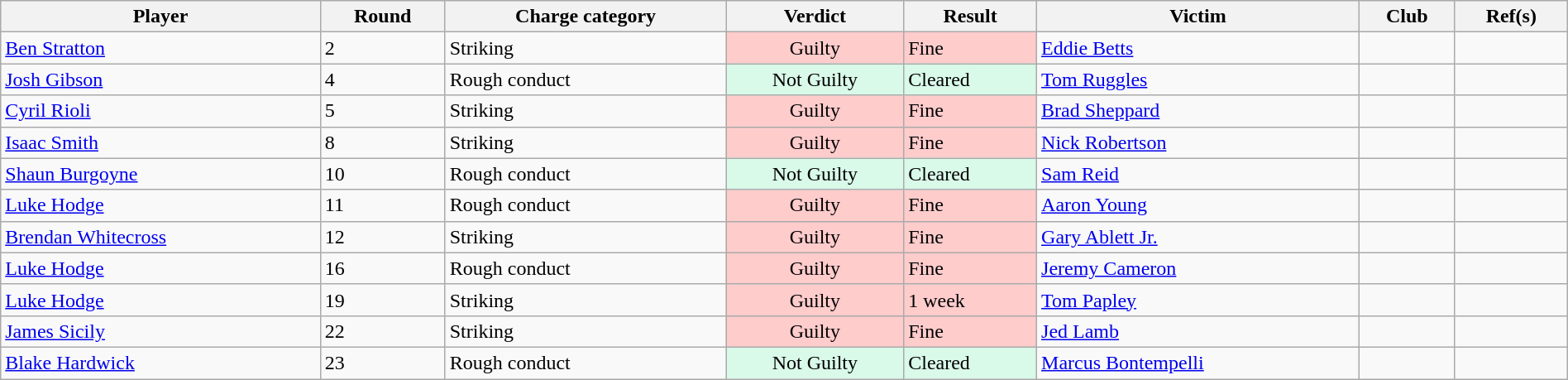<table class="wikitable sortable" style="width:100%;">
<tr style="background:#efefef;">
<th>Player</th>
<th>Round</th>
<th>Charge category</th>
<th>Verdict</th>
<th>Result</th>
<th>Victim</th>
<th>Club</th>
<th class="unsortable">Ref(s)</th>
</tr>
<tr>
<td><a href='#'>Ben Stratton</a></td>
<td>2</td>
<td>Striking</td>
<td style="text-align:center; background:#fcc;">Guilty</td>
<td style="background:#fcc;">Fine</td>
<td><a href='#'>Eddie Betts</a></td>
<td></td>
<td></td>
</tr>
<tr>
<td><a href='#'>Josh Gibson</a></td>
<td>4</td>
<td>Rough conduct</td>
<td style="text-align:center; background:#d9f9e9;;">Not Guilty</td>
<td style="background:#d9f9e9;">Cleared</td>
<td><a href='#'>Tom Ruggles</a></td>
<td></td>
<td></td>
</tr>
<tr>
<td><a href='#'>Cyril Rioli</a></td>
<td>5</td>
<td>Striking</td>
<td style="text-align:center; background:#fcc;">Guilty</td>
<td style="background:#fcc;">Fine</td>
<td><a href='#'>Brad Sheppard</a></td>
<td></td>
<td></td>
</tr>
<tr>
<td><a href='#'>Isaac Smith</a></td>
<td>8</td>
<td>Striking</td>
<td style="text-align:center; background:#fcc;">Guilty</td>
<td style="background:#fcc;">Fine</td>
<td><a href='#'>Nick Robertson</a></td>
<td></td>
<td></td>
</tr>
<tr>
<td><a href='#'>Shaun Burgoyne</a></td>
<td>10</td>
<td>Rough conduct</td>
<td style="text-align:center; background:#d9f9e9;;">Not Guilty</td>
<td style="background:#d9f9e9;">Cleared</td>
<td><a href='#'>Sam Reid</a></td>
<td></td>
<td></td>
</tr>
<tr>
<td><a href='#'>Luke Hodge</a></td>
<td>11</td>
<td>Rough conduct</td>
<td style="text-align:center; background:#fcc;">Guilty</td>
<td style="background:#fcc;">Fine</td>
<td><a href='#'>Aaron Young</a></td>
<td></td>
<td></td>
</tr>
<tr>
<td><a href='#'>Brendan Whitecross</a></td>
<td>12</td>
<td>Striking</td>
<td style="text-align:center; background:#fcc;">Guilty</td>
<td style="background:#fcc;">Fine</td>
<td><a href='#'>Gary Ablett Jr.</a></td>
<td></td>
<td></td>
</tr>
<tr>
<td><a href='#'>Luke Hodge</a></td>
<td>16</td>
<td>Rough conduct</td>
<td style="text-align:center; background:#fcc;">Guilty</td>
<td style="background:#fcc;">Fine</td>
<td><a href='#'>Jeremy Cameron</a></td>
<td></td>
<td></td>
</tr>
<tr>
<td><a href='#'>Luke Hodge</a></td>
<td>19</td>
<td>Striking</td>
<td style="text-align:center; background:#fcc;">Guilty</td>
<td style="background:#fcc;">1 week</td>
<td><a href='#'>Tom Papley</a></td>
<td></td>
<td></td>
</tr>
<tr>
<td><a href='#'>James Sicily</a></td>
<td>22</td>
<td>Striking</td>
<td style="text-align:center; background:#fcc;">Guilty</td>
<td style="background:#fcc;">Fine</td>
<td><a href='#'>Jed Lamb</a></td>
<td></td>
<td></td>
</tr>
<tr>
<td><a href='#'>Blake Hardwick</a></td>
<td>23</td>
<td>Rough conduct</td>
<td style="text-align:center; background:#d9f9e9;;">Not Guilty</td>
<td style="background:#d9f9e9;">Cleared</td>
<td><a href='#'>Marcus Bontempelli</a></td>
<td></td>
<td></td>
</tr>
</table>
